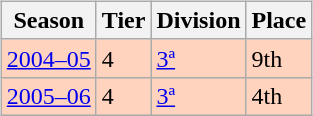<table>
<tr>
<td valign="top" width=0%><br><table class="wikitable">
<tr style="background:#f0f6fa;">
<th>Season</th>
<th>Tier</th>
<th>Division</th>
<th>Place</th>
</tr>
<tr>
<td style="background:#FFD3BD;"><a href='#'>2004–05</a></td>
<td style="background:#FFD3BD;">4</td>
<td style="background:#FFD3BD;"><a href='#'>3ª</a></td>
<td style="background:#FFD3BD;">9th</td>
</tr>
<tr>
<td style="background:#FFD3BD;"><a href='#'>2005–06</a></td>
<td style="background:#FFD3BD;">4</td>
<td style="background:#FFD3BD;"><a href='#'>3ª</a></td>
<td style="background:#FFD3BD;">4th</td>
</tr>
</table>
</td>
</tr>
</table>
